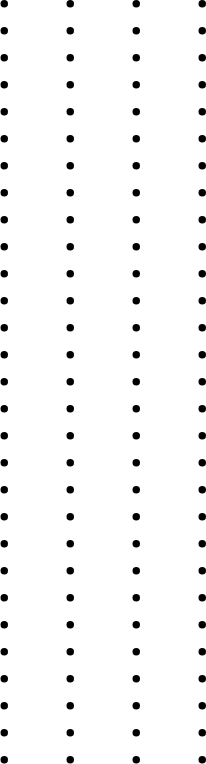<table>
<tr>
<td><br><ul><li></li><li></li><li></li><li></li><li></li><li></li><li></li><li></li><li></li><li></li><li></li><li></li><li></li><li></li><li></li><li></li><li></li><li></li><li></li><li></li><li></li><li></li><li></li><li></li><li></li><li></li><li></li><li></li><li></li></ul></td>
<td><br><ul><li></li><li></li><li></li><li></li><li></li><li></li><li></li><li></li><li></li><li></li><li></li><li></li><li></li><li></li><li></li><li></li><li></li><li></li><li></li><li></li><li></li><li></li><li></li><li></li><li></li><li></li><li></li><li></li><li></li></ul></td>
<td><br><ul><li></li><li></li><li></li><li></li><li></li><li></li><li></li><li></li><li></li><li></li><li></li><li></li><li></li><li></li><li></li><li></li><li></li><li></li><li></li><li></li><li></li><li></li><li></li><li></li><li></li><li></li><li></li><li></li><li></li></ul></td>
<td><br><ul><li></li><li></li><li></li><li></li><li></li><li></li><li></li><li></li><li></li><li></li><li></li><li></li><li></li><li></li><li></li><li></li><li></li><li></li><li></li><li></li><li></li><li></li><li></li><li></li><li></li><li></li><li></li><li></li><li></li></ul></td>
</tr>
</table>
